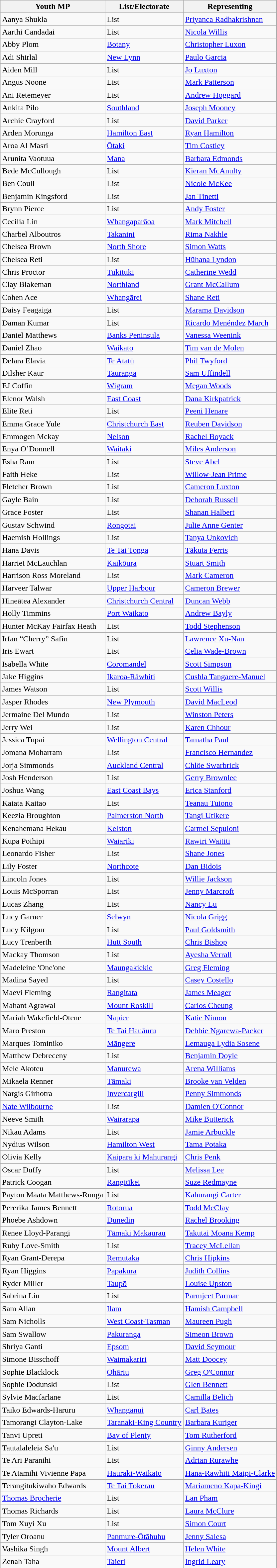<table class="wikitable sortable collapsible collapsed">
<tr>
<th scope="col">Youth MP</th>
<th scope="col">List/Electorate</th>
<th scope="col">Representing</th>
</tr>
<tr>
<td>Aanya Shukla</td>
<td>List</td>
<td><a href='#'>Priyanca Radhakrishnan</a></td>
</tr>
<tr>
<td>Aarthi Candadai</td>
<td>List</td>
<td><a href='#'>Nicola Willis</a></td>
</tr>
<tr>
<td>Abby Plom</td>
<td><a href='#'>Botany</a></td>
<td><a href='#'>Christopher Luxon</a></td>
</tr>
<tr>
<td>Adi Shirlal</td>
<td><a href='#'>New Lynn</a></td>
<td><a href='#'>Paulo Garcia</a></td>
</tr>
<tr>
<td>Aiden Mill</td>
<td>List</td>
<td><a href='#'>Jo Luxton</a></td>
</tr>
<tr>
<td>Angus Noone</td>
<td>List</td>
<td><a href='#'>Mark Patterson</a></td>
</tr>
<tr>
<td>Ani Retemeyer</td>
<td>List</td>
<td><a href='#'>Andrew Hoggard</a></td>
</tr>
<tr>
<td>Ankita Pilo</td>
<td><a href='#'>Southland</a></td>
<td><a href='#'>Joseph Mooney</a></td>
</tr>
<tr>
<td>Archie Crayford</td>
<td>List</td>
<td><a href='#'> David Parker</a></td>
</tr>
<tr>
<td>Arden Morunga</td>
<td><a href='#'>Hamilton East</a></td>
<td><a href='#'>Ryan Hamilton</a></td>
</tr>
<tr>
<td>Aroa Al Masri</td>
<td><a href='#'>Ōtaki</a></td>
<td><a href='#'>Tim Costley</a></td>
</tr>
<tr>
<td>Arunita Vaotuua</td>
<td><a href='#'>Mana</a></td>
<td><a href='#'>Barbara Edmonds</a></td>
</tr>
<tr>
<td>Bede McCullough</td>
<td>List</td>
<td><a href='#'>Kieran McAnulty</a></td>
</tr>
<tr>
<td>Ben Coull</td>
<td>List</td>
<td><a href='#'>Nicole McKee</a></td>
</tr>
<tr>
<td>Benjamin Kingsford</td>
<td>List</td>
<td><a href='#'>Jan Tinetti</a></td>
</tr>
<tr>
<td>Brynn Pierce</td>
<td>List</td>
<td><a href='#'>Andy Foster</a></td>
</tr>
<tr>
<td>Cecilia Lin</td>
<td><a href='#'>Whangaparāoa</a></td>
<td><a href='#'>Mark Mitchell</a></td>
</tr>
<tr>
<td>Charbel Alboutros</td>
<td><a href='#'>Takanini</a></td>
<td><a href='#'>Rima Nakhle</a></td>
</tr>
<tr>
<td>Chelsea Brown</td>
<td><a href='#'>North Shore</a></td>
<td><a href='#'>Simon Watts</a></td>
</tr>
<tr>
<td>Chelsea Reti</td>
<td>List</td>
<td><a href='#'>Hūhana Lyndon</a></td>
</tr>
<tr>
<td>Chris Proctor</td>
<td><a href='#'>Tukituki</a></td>
<td><a href='#'>Catherine Wedd</a></td>
</tr>
<tr>
<td>Clay Blakeman</td>
<td><a href='#'>Northland</a></td>
<td><a href='#'>Grant McCallum</a></td>
</tr>
<tr>
<td>Cohen Ace</td>
<td><a href='#'>Whangārei</a></td>
<td><a href='#'>Shane Reti</a></td>
</tr>
<tr>
<td>Daisy Feagaiga</td>
<td>List</td>
<td><a href='#'>Marama Davidson</a></td>
</tr>
<tr>
<td>Daman Kumar</td>
<td>List</td>
<td><a href='#'>Ricardo Menéndez March</a></td>
</tr>
<tr>
<td>Daniel Matthews</td>
<td><a href='#'>Banks Peninsula</a></td>
<td><a href='#'>Vanessa Weenink</a></td>
</tr>
<tr>
<td>Daniel Zhao</td>
<td><a href='#'>Waikato</a></td>
<td><a href='#'>Tim van de Molen</a></td>
</tr>
<tr>
<td>Delara Elavia</td>
<td><a href='#'>Te Atatū</a></td>
<td><a href='#'>Phil Twyford</a></td>
</tr>
<tr>
<td>Dilsher Kaur</td>
<td><a href='#'>Tauranga</a></td>
<td><a href='#'>Sam Uffindell</a></td>
</tr>
<tr>
<td>EJ Coffin</td>
<td><a href='#'>Wigram</a></td>
<td><a href='#'>Megan Woods</a></td>
</tr>
<tr>
<td>Elenor Walsh</td>
<td><a href='#'>East Coast</a></td>
<td><a href='#'>Dana Kirkpatrick</a></td>
</tr>
<tr>
<td>Elite Reti</td>
<td>List</td>
<td><a href='#'>Peeni Henare</a></td>
</tr>
<tr>
<td>Emma Grace Yule</td>
<td><a href='#'>Christchurch East</a></td>
<td><a href='#'>Reuben Davidson</a></td>
</tr>
<tr>
<td>Emmogen Mckay</td>
<td><a href='#'>Nelson</a></td>
<td><a href='#'>Rachel Boyack</a></td>
</tr>
<tr>
<td>Enya O’Donnell</td>
<td><a href='#'>Waitaki</a></td>
<td><a href='#'>Miles Anderson</a></td>
</tr>
<tr>
<td>Esha Ram</td>
<td>List</td>
<td><a href='#'>Steve Abel</a></td>
</tr>
<tr>
<td>Faith Heke</td>
<td>List</td>
<td><a href='#'>Willow-Jean Prime</a></td>
</tr>
<tr>
<td>Fletcher Brown</td>
<td>List</td>
<td><a href='#'>Cameron Luxton</a></td>
</tr>
<tr>
<td>Gayle Bain</td>
<td>List</td>
<td><a href='#'>Deborah Russell</a></td>
</tr>
<tr>
<td>Grace Foster</td>
<td>List</td>
<td><a href='#'>Shanan Halbert</a></td>
</tr>
<tr>
<td>Gustav Schwind</td>
<td><a href='#'>Rongotai</a></td>
<td><a href='#'>Julie Anne Genter</a></td>
</tr>
<tr>
<td>Haemish Hollings</td>
<td>List</td>
<td><a href='#'>Tanya Unkovich</a></td>
</tr>
<tr>
<td>Hana Davis</td>
<td><a href='#'>Te Tai Tonga</a></td>
<td><a href='#'>Tākuta Ferris</a></td>
</tr>
<tr>
<td>Harriet McLauchlan</td>
<td><a href='#'>Kaikōura</a></td>
<td><a href='#'>Stuart Smith</a></td>
</tr>
<tr>
<td>Harrison Ross Moreland</td>
<td>List</td>
<td><a href='#'>Mark Cameron</a></td>
</tr>
<tr>
<td>Harveer Talwar</td>
<td><a href='#'>Upper Harbour</a></td>
<td><a href='#'>Cameron Brewer</a></td>
</tr>
<tr>
<td>Hineātea Alexander</td>
<td><a href='#'>Christchurch Central</a></td>
<td><a href='#'>Duncan Webb</a></td>
</tr>
<tr>
<td>Holly Timmins</td>
<td><a href='#'>Port Waikato</a></td>
<td><a href='#'>Andrew Bayly</a></td>
</tr>
<tr>
<td>Hunter McKay Fairfax Heath</td>
<td>List</td>
<td><a href='#'>Todd Stephenson</a></td>
</tr>
<tr>
<td>Irfan “Cherry” Safin</td>
<td>List</td>
<td><a href='#'>Lawrence Xu-Nan</a></td>
</tr>
<tr>
<td>Iris Ewart</td>
<td>List</td>
<td><a href='#'>Celia Wade-Brown</a></td>
</tr>
<tr>
<td>Isabella White</td>
<td><a href='#'>Coromandel</a></td>
<td><a href='#'>Scott Simpson</a></td>
</tr>
<tr>
<td>Jake Higgins</td>
<td><a href='#'>Ikaroa-Rāwhiti</a></td>
<td><a href='#'>Cushla Tangaere-Manuel</a></td>
</tr>
<tr>
<td>James Watson</td>
<td>List</td>
<td><a href='#'>Scott Willis</a></td>
</tr>
<tr>
<td>Jasper Rhodes</td>
<td><a href='#'>New Plymouth</a></td>
<td><a href='#'>David MacLeod</a></td>
</tr>
<tr>
<td>Jermaine Del Mundo</td>
<td>List</td>
<td><a href='#'>Winston Peters</a></td>
</tr>
<tr>
<td>Jerry Wei</td>
<td>List</td>
<td><a href='#'>Karen Chhour</a></td>
</tr>
<tr>
<td>Jessica Tupai</td>
<td><a href='#'>Wellington Central</a></td>
<td><a href='#'>Tamatha Paul</a></td>
</tr>
<tr>
<td>Jomana Moharram</td>
<td>List</td>
<td><a href='#'>Francisco Hernandez</a></td>
</tr>
<tr>
<td>Jorja Simmonds</td>
<td><a href='#'>Auckland Central</a></td>
<td><a href='#'>Chlöe Swarbrick</a></td>
</tr>
<tr>
<td>Josh Henderson</td>
<td>List</td>
<td><a href='#'>Gerry Brownlee</a></td>
</tr>
<tr>
<td>Joshua Wang</td>
<td><a href='#'>East Coast Bays</a></td>
<td><a href='#'>Erica Stanford</a></td>
</tr>
<tr>
<td>Kaiata Kaitao</td>
<td>List</td>
<td><a href='#'>Teanau Tuiono</a></td>
</tr>
<tr>
<td>Keezia Broughton</td>
<td><a href='#'>Palmerston North</a></td>
<td><a href='#'>Tangi Utikere</a></td>
</tr>
<tr>
<td>Kenahemana Hekau</td>
<td><a href='#'>Kelston</a></td>
<td><a href='#'>Carmel Sepuloni</a></td>
</tr>
<tr>
<td>Kupa Poihipi</td>
<td><a href='#'>Waiariki</a></td>
<td><a href='#'>Rawiri Waititi</a></td>
</tr>
<tr>
<td>Leonardo Fisher</td>
<td>List</td>
<td><a href='#'>Shane Jones</a></td>
</tr>
<tr>
<td>Lily Foster</td>
<td><a href='#'>Northcote</a></td>
<td><a href='#'>Dan Bidois</a></td>
</tr>
<tr>
<td>Lincoln Jones</td>
<td>List</td>
<td><a href='#'>Willie Jackson</a></td>
</tr>
<tr>
<td>Louis McSporran</td>
<td>List</td>
<td><a href='#'>Jenny Marcroft</a></td>
</tr>
<tr>
<td>Lucas Zhang</td>
<td>List</td>
<td><a href='#'>Nancy Lu</a></td>
</tr>
<tr>
<td>Lucy Garner</td>
<td><a href='#'>Selwyn</a></td>
<td><a href='#'>Nicola Grigg</a></td>
</tr>
<tr>
<td>Lucy Kilgour</td>
<td>List</td>
<td><a href='#'>Paul Goldsmith</a></td>
</tr>
<tr>
<td>Lucy Trenberth</td>
<td><a href='#'>Hutt South</a></td>
<td><a href='#'>Chris Bishop</a></td>
</tr>
<tr>
<td>Mackay Thomson</td>
<td>List</td>
<td><a href='#'>Ayesha Verrall</a></td>
</tr>
<tr>
<td>Madeleine 'One'one</td>
<td><a href='#'>Maungakiekie</a></td>
<td><a href='#'>Greg Fleming</a></td>
</tr>
<tr>
<td>Madina Sayed</td>
<td>List</td>
<td><a href='#'>Casey Costello</a></td>
</tr>
<tr>
<td>Maevi Fleming</td>
<td><a href='#'>Rangitata</a></td>
<td><a href='#'>James Meager</a></td>
</tr>
<tr>
<td>Mahant Agrawal</td>
<td><a href='#'>Mount Roskill</a></td>
<td><a href='#'>Carlos Cheung</a></td>
</tr>
<tr>
<td>Mariah Wakefield-Otene</td>
<td><a href='#'>Napier</a></td>
<td><a href='#'>Katie Nimon</a></td>
</tr>
<tr>
<td>Maro Preston</td>
<td><a href='#'>Te Tai Hauāuru</a></td>
<td><a href='#'>Debbie Ngarewa-Packer</a></td>
</tr>
<tr>
<td>Marques Tominiko</td>
<td><a href='#'>Māngere</a></td>
<td><a href='#'>Lemauga Lydia Sosene</a></td>
</tr>
<tr>
<td>Matthew Debreceny</td>
<td>List</td>
<td><a href='#'>Benjamin Doyle</a></td>
</tr>
<tr>
<td>Mele Akoteu</td>
<td><a href='#'>Manurewa</a></td>
<td><a href='#'>Arena Williams</a></td>
</tr>
<tr>
<td>Mikaela Renner</td>
<td><a href='#'>Tāmaki</a></td>
<td><a href='#'>Brooke van Velden</a></td>
</tr>
<tr>
<td>Nargis Girhotra</td>
<td><a href='#'>Invercargill</a></td>
<td><a href='#'>Penny Simmonds</a></td>
</tr>
<tr>
<td><a href='#'>Nate Wilbourne</a></td>
<td>List</td>
<td><a href='#'>Damien O'Connor</a></td>
</tr>
<tr>
<td>Neeve Smith</td>
<td><a href='#'>Wairarapa</a></td>
<td><a href='#'>Mike Butterick</a></td>
</tr>
<tr>
<td>Nikau Adams</td>
<td>List</td>
<td><a href='#'>Jamie Arbuckle</a></td>
</tr>
<tr>
<td>Nydius Wilson</td>
<td><a href='#'>Hamilton West</a></td>
<td><a href='#'>Tama Potaka</a></td>
</tr>
<tr>
<td>Olivia Kelly</td>
<td><a href='#'>Kaipara ki Mahurangi</a></td>
<td><a href='#'>Chris Penk</a></td>
</tr>
<tr>
<td>Oscar Duffy</td>
<td>List</td>
<td><a href='#'>Melissa Lee</a></td>
</tr>
<tr>
<td>Patrick Coogan</td>
<td><a href='#'>Rangitīkei</a></td>
<td><a href='#'>Suze Redmayne</a></td>
</tr>
<tr>
<td>Payton Māata Matthews-Runga</td>
<td>List</td>
<td><a href='#'>Kahurangi Carter</a></td>
</tr>
<tr>
<td>Pererika James Bennett</td>
<td><a href='#'>Rotorua</a></td>
<td><a href='#'>Todd McClay</a></td>
</tr>
<tr>
<td>Phoebe Ashdown</td>
<td><a href='#'>Dunedin</a></td>
<td><a href='#'>Rachel Brooking</a></td>
</tr>
<tr>
<td>Renee Lloyd-Parangi</td>
<td><a href='#'>Tāmaki Makaurau</a></td>
<td><a href='#'>Takutai Moana Kemp</a></td>
</tr>
<tr>
<td>Ruby Love-Smith</td>
<td>List</td>
<td><a href='#'>Tracey McLellan</a></td>
</tr>
<tr>
<td>Ryan Grant-Derepa</td>
<td><a href='#'>Remutaka</a></td>
<td><a href='#'>Chris Hipkins</a></td>
</tr>
<tr>
<td>Ryan Higgins</td>
<td><a href='#'>Papakura</a></td>
<td><a href='#'>Judith Collins</a></td>
</tr>
<tr>
<td>Ryder Miller</td>
<td><a href='#'>Taupō</a></td>
<td><a href='#'>Louise Upston</a></td>
</tr>
<tr>
<td>Sabrina Liu</td>
<td>List</td>
<td><a href='#'>Parmjeet Parmar</a></td>
</tr>
<tr>
<td>Sam Allan</td>
<td><a href='#'>Ilam</a></td>
<td><a href='#'>Hamish Campbell</a></td>
</tr>
<tr>
<td>Sam Nicholls</td>
<td><a href='#'>West Coast-Tasman</a></td>
<td><a href='#'>Maureen Pugh</a></td>
</tr>
<tr>
<td>Sam Swallow</td>
<td><a href='#'>Pakuranga</a></td>
<td><a href='#'>Simeon Brown</a></td>
</tr>
<tr>
<td>Shriya Ganti</td>
<td><a href='#'>Epsom</a></td>
<td><a href='#'>David Seymour</a></td>
</tr>
<tr>
<td>Simone Bisschoff</td>
<td><a href='#'>Waimakariri</a></td>
<td><a href='#'>Matt Doocey</a></td>
</tr>
<tr>
<td>Sophie Blacklock</td>
<td><a href='#'>Ōhāriu</a></td>
<td><a href='#'>Greg O'Connor</a></td>
</tr>
<tr>
<td>Sophie Dodunski</td>
<td>List</td>
<td><a href='#'>Glen Bennett</a></td>
</tr>
<tr>
<td>Sylvie Macfarlane</td>
<td>List</td>
<td><a href='#'>Camilla Belich</a></td>
</tr>
<tr>
<td>Taiko Edwards-Haruru</td>
<td><a href='#'>Whanganui</a></td>
<td><a href='#'>Carl Bates</a></td>
</tr>
<tr>
<td>Tamorangi Clayton-Lake</td>
<td><a href='#'> Taranaki-King Country</a></td>
<td><a href='#'>Barbara Kuriger</a></td>
</tr>
<tr>
<td>Tanvi Upreti</td>
<td><a href='#'>Bay of Plenty</a></td>
<td><a href='#'>Tom Rutherford</a></td>
</tr>
<tr>
<td>Tautalaleleia Sa'u</td>
<td>List</td>
<td><a href='#'>Ginny Andersen</a></td>
</tr>
<tr>
<td>Te Ari Paranihi</td>
<td>List</td>
<td><a href='#'>Adrian Rurawhe</a></td>
</tr>
<tr>
<td>Te Atamihi Vivienne Papa</td>
<td><a href='#'>Hauraki-Waikato</a></td>
<td><a href='#'>Hana-Rawhiti Maipi-Clarke</a></td>
</tr>
<tr>
<td>Terangitukiwaho Edwards</td>
<td><a href='#'>Te Tai Tokerau</a></td>
<td><a href='#'>Mariameno Kapa-Kingi</a></td>
</tr>
<tr>
<td><a href='#'>Thomas Brocherie</a></td>
<td>List</td>
<td><a href='#'>Lan Pham</a></td>
</tr>
<tr>
<td>Thomas Richards</td>
<td>List</td>
<td><a href='#'>Laura McClure</a></td>
</tr>
<tr>
<td>Tom Xuyi Xu</td>
<td>List</td>
<td><a href='#'>Simon Court</a></td>
</tr>
<tr>
<td>Tyler Oroanu</td>
<td><a href='#'>Panmure-Ōtāhuhu</a></td>
<td><a href='#'>Jenny Salesa</a></td>
</tr>
<tr>
<td>Vashika Singh</td>
<td><a href='#'>Mount Albert</a></td>
<td><a href='#'>Helen White</a></td>
</tr>
<tr>
<td>Zenah Taha</td>
<td><a href='#'>Taieri</a></td>
<td><a href='#'>Ingrid Leary</a></td>
</tr>
<tr>
</tr>
</table>
